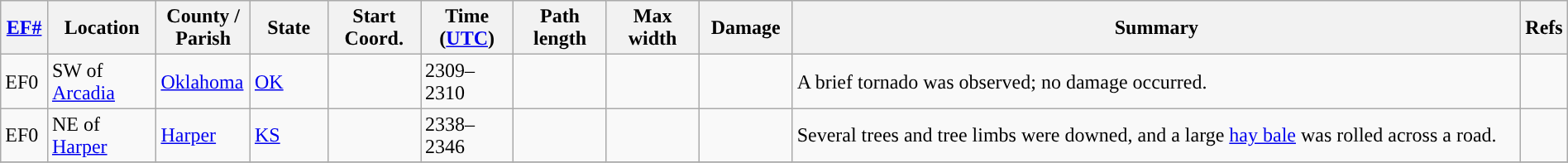<table class="wikitable sortable" style="width:100%;">
<tr>
<th scope="col" width="3%" align="center"><a href='#'>EF#</a></th>
<th scope="col" width="7%" align="center" class="unsortable">Location</th>
<th scope="col" width="6%" align="center" class="unsortable">County / Parish</th>
<th scope="col" width="5%" align="center">State</th>
<th scope="col" width="6%" align="center">Start Coord.</th>
<th scope="col" width="6%" align="center">Time (<a href='#'>UTC</a>)</th>
<th scope="col" width="6%" align="center">Path length</th>
<th scope="col" width="6%" align="center">Max width</th>
<th scope="col" width="6%" align="center">Damage</th>
<th scope="col" width="48%" class="unsortable" align="center">Summary</th>
<th scope="col" width="48%" class="unsortable" align="center">Refs</th>
</tr>
<tr>
<td>EF0</td>
<td>SW of <a href='#'>Arcadia</a></td>
<td><a href='#'>Oklahoma</a></td>
<td><a href='#'>OK</a></td>
<td></td>
<td>2309–2310</td>
<td></td>
<td></td>
<td></td>
<td>A brief tornado was observed; no damage occurred.</td>
<td></td>
</tr>
<tr>
<td>EF0</td>
<td>NE of <a href='#'>Harper</a></td>
<td><a href='#'>Harper</a></td>
<td><a href='#'>KS</a></td>
<td></td>
<td>2338–2346</td>
<td></td>
<td></td>
<td></td>
<td>Several trees and tree limbs were downed, and a large <a href='#'>hay bale</a> was rolled across a road.</td>
<td></td>
</tr>
<tr>
</tr>
</table>
